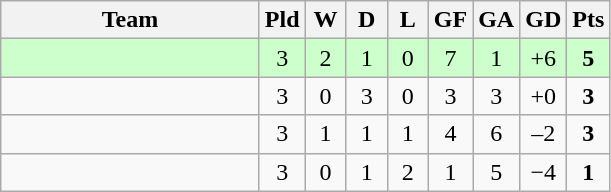<table class="wikitable" style="text-align:center;">
<tr>
<th width=165>Team</th>
<th width=20>Pld</th>
<th width=20>W</th>
<th width=20>D</th>
<th width=20>L</th>
<th width=20>GF</th>
<th width=20>GA</th>
<th width=20>GD</th>
<th width=20>Pts</th>
</tr>
<tr align=center style="background:#ccffcc;">
<td style="text-align:left;"></td>
<td>3</td>
<td>2</td>
<td>1</td>
<td>0</td>
<td>7</td>
<td>1</td>
<td>+6</td>
<td><strong>5</strong></td>
</tr>
<tr align=center>
<td style="text-align:left;"></td>
<td>3</td>
<td>0</td>
<td>3</td>
<td>0</td>
<td>3</td>
<td>3</td>
<td>+0</td>
<td><strong>3</strong></td>
</tr>
<tr align=center>
<td style="text-align:left;"></td>
<td>3</td>
<td>1</td>
<td>1</td>
<td>1</td>
<td>4</td>
<td>6</td>
<td>–2</td>
<td><strong>3</strong></td>
</tr>
<tr align=center>
<td style="text-align:left;"></td>
<td>3</td>
<td>0</td>
<td>1</td>
<td>2</td>
<td>1</td>
<td>5</td>
<td>−4</td>
<td><strong>1</strong></td>
</tr>
</table>
